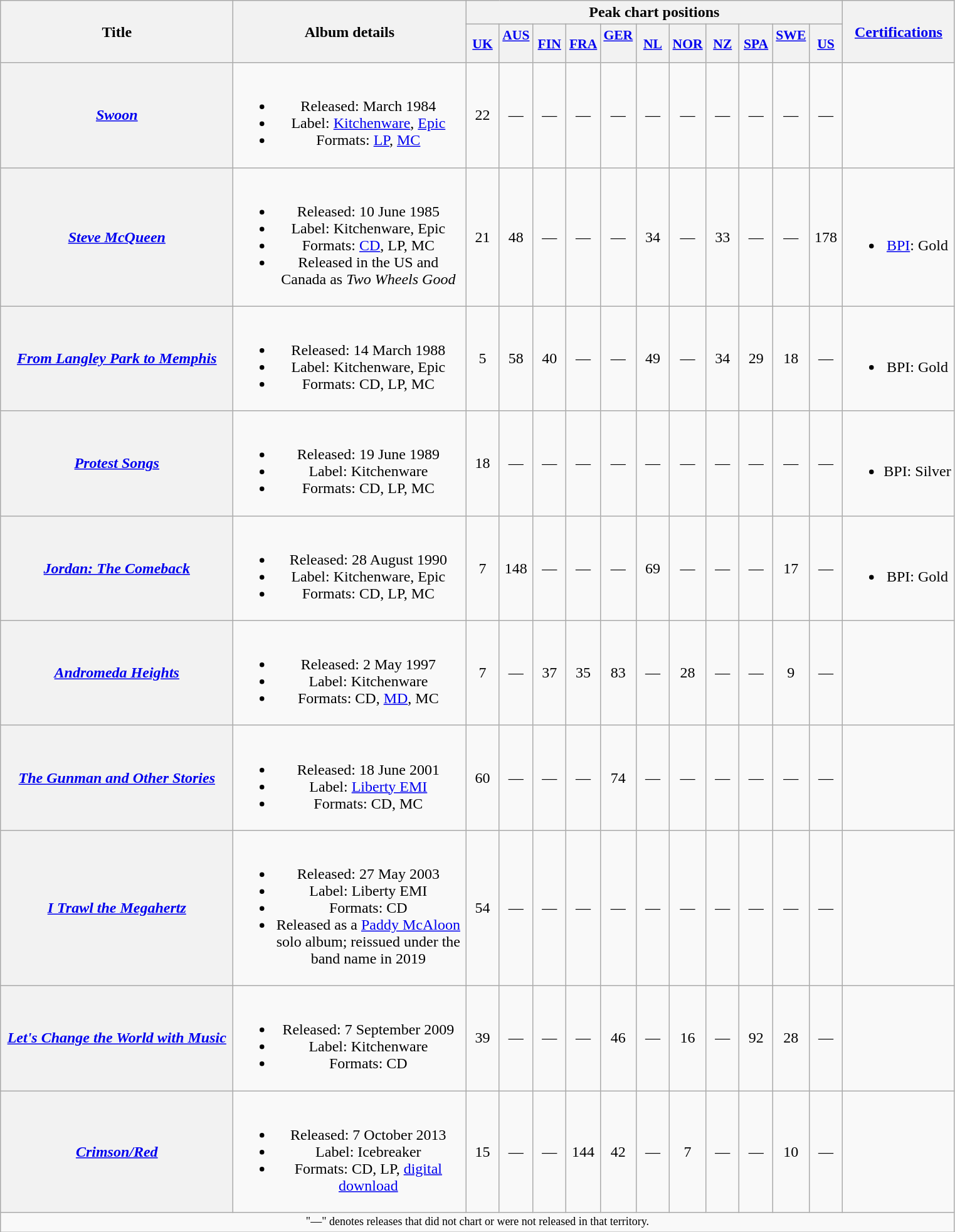<table class="wikitable plainrowheaders" style="text-align:center;">
<tr>
<th rowspan="2" scope="col" style="width:15em;">Title</th>
<th rowspan="2" scope="col" style="width:15em;">Album details</th>
<th colspan="11">Peak chart positions</th>
<th scope="col" rowspan="2"><a href='#'>Certifications</a></th>
</tr>
<tr>
<th scope="col" style="width:2em;font-size:90%;"><a href='#'>UK</a><br></th>
<th scope="col" style="width:2em;font-size:90%;"><a href='#'>AUS</a><br><br></th>
<th scope="col" style="width:2em;font-size:90%;"><a href='#'>FIN</a><br></th>
<th scope="col" style="width:2em;font-size:90%;"><a href='#'>FRA</a><br></th>
<th scope="col" style="width:2em;font-size:90%;"><a href='#'>GER</a><br><br></th>
<th scope="col" style="width:2em;font-size:90%;"><a href='#'>NL</a><br></th>
<th scope="col" style="width:2em;font-size:90%;"><a href='#'>NOR</a><br></th>
<th scope="col" style="width:2em;font-size:90%;"><a href='#'>NZ</a><br></th>
<th scope="col" style="width:2em;font-size:90%;"><a href='#'>SPA</a><br></th>
<th scope="col" style="width:2em;font-size:90%;"><a href='#'>SWE</a><br><br></th>
<th scope="col" style="width:2em;font-size:90%;"><a href='#'>US</a><br></th>
</tr>
<tr>
<th scope="row"><em><a href='#'>Swoon</a></em></th>
<td><br><ul><li>Released: March 1984</li><li>Label: <a href='#'>Kitchenware</a>, <a href='#'>Epic</a></li><li>Formats: <a href='#'>LP</a>, <a href='#'>MC</a></li></ul></td>
<td>22</td>
<td>—</td>
<td>—</td>
<td>—</td>
<td>—</td>
<td>—</td>
<td>—</td>
<td>—</td>
<td>—</td>
<td>—</td>
<td>—</td>
<td></td>
</tr>
<tr>
<th scope="row"><em><a href='#'>Steve McQueen</a></em></th>
<td><br><ul><li>Released: 10 June 1985</li><li>Label: Kitchenware, Epic</li><li>Formats: <a href='#'>CD</a>, LP, MC</li><li>Released in the US and Canada as <em>Two Wheels Good</em></li></ul></td>
<td>21</td>
<td>48</td>
<td>—</td>
<td>—</td>
<td>—</td>
<td>34</td>
<td>—</td>
<td>33</td>
<td>—</td>
<td>—</td>
<td>178</td>
<td><br><ul><li><a href='#'>BPI</a>: Gold</li></ul></td>
</tr>
<tr>
<th scope="row"><em><a href='#'>From Langley Park to Memphis</a></em></th>
<td><br><ul><li>Released: 14 March 1988</li><li>Label: Kitchenware, Epic</li><li>Formats: CD, LP, MC</li></ul></td>
<td>5</td>
<td>58</td>
<td>40</td>
<td>—</td>
<td>—</td>
<td>49</td>
<td>—</td>
<td>34</td>
<td>29</td>
<td>18</td>
<td>—</td>
<td><br><ul><li>BPI: Gold</li></ul></td>
</tr>
<tr>
<th scope="row"><em><a href='#'>Protest Songs</a></em></th>
<td><br><ul><li>Released: 19 June 1989</li><li>Label: Kitchenware</li><li>Formats: CD, LP, MC</li></ul></td>
<td>18</td>
<td>—</td>
<td>—</td>
<td>—</td>
<td>—</td>
<td>—</td>
<td>—</td>
<td>—</td>
<td>—</td>
<td>—</td>
<td>—</td>
<td><br><ul><li>BPI: Silver</li></ul></td>
</tr>
<tr>
<th scope="row"><em><a href='#'>Jordan: The Comeback</a></em></th>
<td><br><ul><li>Released: 28 August 1990</li><li>Label: Kitchenware, Epic</li><li>Formats: CD, LP, MC</li></ul></td>
<td>7</td>
<td>148</td>
<td>—</td>
<td>—</td>
<td>—</td>
<td>69</td>
<td>—</td>
<td>—</td>
<td>—</td>
<td>17</td>
<td>—</td>
<td><br><ul><li>BPI: Gold</li></ul></td>
</tr>
<tr>
<th scope="row"><em><a href='#'>Andromeda Heights</a></em></th>
<td><br><ul><li>Released: 2 May 1997</li><li>Label: Kitchenware</li><li>Formats: CD, <a href='#'>MD</a>, MC</li></ul></td>
<td>7</td>
<td>—</td>
<td>37</td>
<td>35</td>
<td>83</td>
<td>—</td>
<td>28</td>
<td>—</td>
<td>—</td>
<td>9</td>
<td>—</td>
<td></td>
</tr>
<tr>
<th scope="row"><em><a href='#'>The Gunman and Other Stories</a></em></th>
<td><br><ul><li>Released: 18 June 2001</li><li>Label: <a href='#'>Liberty EMI</a></li><li>Formats: CD, MC</li></ul></td>
<td>60</td>
<td>—</td>
<td>—</td>
<td>—</td>
<td>74</td>
<td>—</td>
<td>—</td>
<td>—</td>
<td>—</td>
<td>—</td>
<td>—</td>
<td></td>
</tr>
<tr>
<th scope="row"><em><a href='#'>I Trawl the Megahertz</a></em></th>
<td><br><ul><li>Released: 27 May 2003</li><li>Label: Liberty EMI</li><li>Formats: CD</li><li>Released as a <a href='#'>Paddy McAloon</a> solo album; reissued under the band name in 2019</li></ul></td>
<td>54</td>
<td>—</td>
<td>—</td>
<td>—</td>
<td>—</td>
<td>—</td>
<td>—</td>
<td>—</td>
<td>—</td>
<td>—</td>
<td>—</td>
<td></td>
</tr>
<tr>
<th scope="row"><em><a href='#'>Let's Change the World with Music</a></em></th>
<td><br><ul><li>Released: 7 September 2009</li><li>Label: Kitchenware</li><li>Formats: CD</li></ul></td>
<td>39</td>
<td>—</td>
<td>—</td>
<td>—</td>
<td>46</td>
<td>—</td>
<td>16</td>
<td>—</td>
<td>92</td>
<td>28</td>
<td>—</td>
<td></td>
</tr>
<tr>
<th scope="row"><em><a href='#'>Crimson/Red</a></em></th>
<td><br><ul><li>Released: 7 October 2013</li><li>Label: Icebreaker</li><li>Formats: CD, LP, <a href='#'>digital download</a></li></ul></td>
<td>15</td>
<td>—</td>
<td>—</td>
<td>144</td>
<td>42</td>
<td>—</td>
<td>7</td>
<td>—</td>
<td>—</td>
<td>10</td>
<td>—</td>
<td></td>
</tr>
<tr>
<td colspan="14" style="font-size:9pt">"—" denotes releases that did not chart or were not released in that territory.</td>
</tr>
</table>
